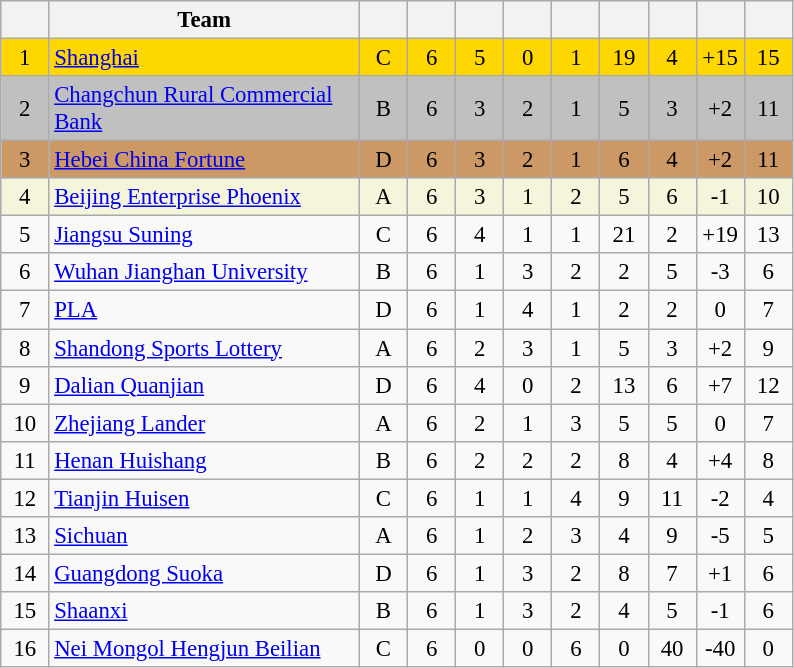<table class="wikitable" style="font-size:95%;text-align:center">
<tr>
<th width=25></th>
<th width=200>Team</th>
<th width=25></th>
<th width=25></th>
<th width=25></th>
<th width=25></th>
<th width=25></th>
<th width=25></th>
<th width=25></th>
<th width=25></th>
<th width=25></th>
</tr>
<tr style="background:gold">
<td>1</td>
<td style="text-align:left"><a href='#'>Shanghai</a></td>
<td>C</td>
<td>6</td>
<td>5</td>
<td>0</td>
<td>1</td>
<td>19</td>
<td>4</td>
<td>+15</td>
<td>15</td>
</tr>
<tr style="background:silver">
<td>2</td>
<td style="text-align:left"><a href='#'>Changchun Rural Commercial Bank</a></td>
<td>B</td>
<td>6</td>
<td>3</td>
<td>2</td>
<td>1</td>
<td>5</td>
<td>3</td>
<td>+2</td>
<td>11</td>
</tr>
<tr style="background:#c96">
<td>3</td>
<td style="text-align:left"><a href='#'>Hebei China Fortune</a></td>
<td>D</td>
<td>6</td>
<td>3</td>
<td>2</td>
<td>1</td>
<td>6</td>
<td>4</td>
<td>+2</td>
<td>11</td>
</tr>
<tr style="background:beige">
<td>4</td>
<td style="text-align:left"><a href='#'>Beijing Enterprise Phoenix</a></td>
<td>A</td>
<td>6</td>
<td>3</td>
<td>1</td>
<td>2</td>
<td>5</td>
<td>6</td>
<td>-1</td>
<td>10</td>
</tr>
<tr>
<td>5</td>
<td style="text-align:left"><a href='#'>Jiangsu Suning</a></td>
<td>C</td>
<td>6</td>
<td>4</td>
<td>1</td>
<td>1</td>
<td>21</td>
<td>2</td>
<td>+19</td>
<td>13</td>
</tr>
<tr>
<td>6</td>
<td style="text-align:left"><a href='#'>Wuhan Jianghan University</a></td>
<td>B</td>
<td>6</td>
<td>1</td>
<td>3</td>
<td>2</td>
<td>2</td>
<td>5</td>
<td>-3</td>
<td>6</td>
</tr>
<tr>
<td>7</td>
<td style="text-align:left"><a href='#'>PLA</a></td>
<td>D</td>
<td>6</td>
<td>1</td>
<td>4</td>
<td>1</td>
<td>2</td>
<td>2</td>
<td>0</td>
<td>7</td>
</tr>
<tr>
<td>8</td>
<td style="text-align:left"><a href='#'>Shandong Sports Lottery</a></td>
<td>A</td>
<td>6</td>
<td>2</td>
<td>3</td>
<td>1</td>
<td>5</td>
<td>3</td>
<td>+2</td>
<td>9</td>
</tr>
<tr>
<td>9</td>
<td style="text-align:left"><a href='#'>Dalian Quanjian</a></td>
<td>D</td>
<td>6</td>
<td>4</td>
<td>0</td>
<td>2</td>
<td>13</td>
<td>6</td>
<td>+7</td>
<td>12</td>
</tr>
<tr>
<td>10</td>
<td style="text-align:left"><a href='#'>Zhejiang Lander</a></td>
<td>A</td>
<td>6</td>
<td>2</td>
<td>1</td>
<td>3</td>
<td>5</td>
<td>5</td>
<td>0</td>
<td>7</td>
</tr>
<tr>
<td>11</td>
<td style="text-align:left"><a href='#'>Henan Huishang</a></td>
<td>B</td>
<td>6</td>
<td>2</td>
<td>2</td>
<td>2</td>
<td>8</td>
<td>4</td>
<td>+4</td>
<td>8</td>
</tr>
<tr>
<td>12</td>
<td style="text-align:left"><a href='#'>Tianjin Huisen</a></td>
<td>C</td>
<td>6</td>
<td>1</td>
<td>1</td>
<td>4</td>
<td>9</td>
<td>11</td>
<td>-2</td>
<td>4</td>
</tr>
<tr>
<td>13</td>
<td style="text-align:left"><a href='#'>Sichuan</a></td>
<td>A</td>
<td>6</td>
<td>1</td>
<td>2</td>
<td>3</td>
<td>4</td>
<td>9</td>
<td>-5</td>
<td>5</td>
</tr>
<tr>
<td>14</td>
<td style="text-align:left"><a href='#'>Guangdong Suoka</a></td>
<td>D</td>
<td>6</td>
<td>1</td>
<td>3</td>
<td>2</td>
<td>8</td>
<td>7</td>
<td>+1</td>
<td>6</td>
</tr>
<tr>
<td>15</td>
<td style="text-align:left"><a href='#'>Shaanxi</a></td>
<td>B</td>
<td>6</td>
<td>1</td>
<td>3</td>
<td>2</td>
<td>4</td>
<td>5</td>
<td>-1</td>
<td>6</td>
</tr>
<tr>
<td>16</td>
<td style="text-align:left"><a href='#'>Nei Mongol Hengjun Beilian</a></td>
<td>C</td>
<td>6</td>
<td>0</td>
<td>0</td>
<td>6</td>
<td>0</td>
<td>40</td>
<td>-40</td>
<td>0</td>
</tr>
</table>
